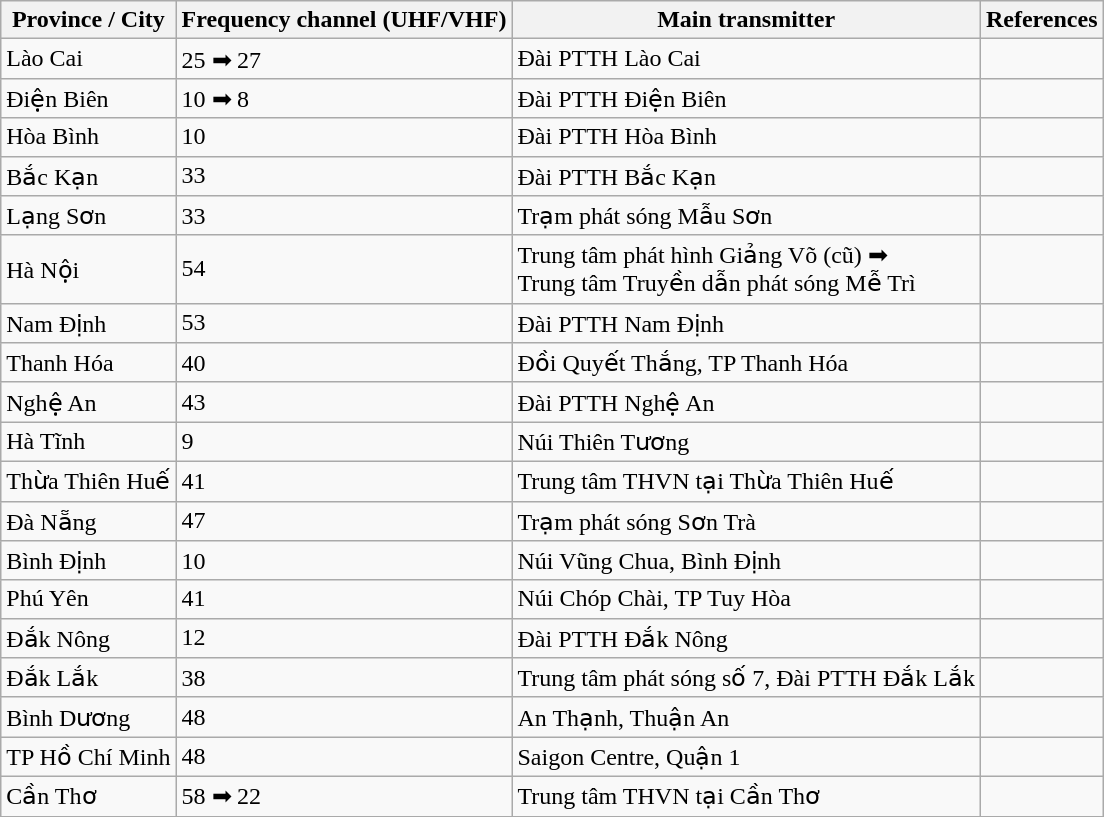<table class= "wikitable mw-collapsible mw-collapsed sortable">
<tr>
<th>Province / City</th>
<th>Frequency channel (UHF/VHF)</th>
<th>Main transmitter</th>
<th>References</th>
</tr>
<tr>
<td>Lào Cai</td>
<td>25 ➡ 27</td>
<td>Đài PTTH Lào Cai</td>
<td></td>
</tr>
<tr>
<td>Điện Biên</td>
<td>10 ➡ 8</td>
<td>Đài PTTH Điện Biên</td>
<td></td>
</tr>
<tr>
<td>Hòa Bình</td>
<td>10</td>
<td>Đài PTTH Hòa Bình</td>
<td></td>
</tr>
<tr>
<td>Bắc Kạn</td>
<td>33</td>
<td>Đài PTTH Bắc Kạn</td>
<td></td>
</tr>
<tr>
<td>Lạng Sơn</td>
<td>33</td>
<td>Trạm phát sóng Mẫu Sơn</td>
<td></td>
</tr>
<tr>
<td>Hà Nội</td>
<td>54</td>
<td>Trung tâm phát hình Giảng Võ (cũ) ➡<br> Trung tâm Truyền dẫn phát sóng Mễ Trì</td>
<td></td>
</tr>
<tr>
<td>Nam Định</td>
<td>53</td>
<td>Đài PTTH Nam Định</td>
<td></td>
</tr>
<tr>
<td>Thanh Hóa</td>
<td>40</td>
<td>Đồi Quyết Thắng, TP Thanh Hóa</td>
<td></td>
</tr>
<tr>
<td>Nghệ An</td>
<td>43</td>
<td>Đài PTTH Nghệ An</td>
<td></td>
</tr>
<tr>
<td>Hà Tĩnh</td>
<td>9</td>
<td>Núi Thiên Tương</td>
<td></td>
</tr>
<tr>
<td>Thừa Thiên Huế</td>
<td>41</td>
<td>Trung tâm THVN tại Thừa Thiên Huế</td>
<td></td>
</tr>
<tr>
<td>Đà Nẵng</td>
<td>47</td>
<td>Trạm phát sóng Sơn Trà</td>
<td></td>
</tr>
<tr>
<td>Bình Định</td>
<td>10</td>
<td>Núi Vũng Chua, Bình Định</td>
<td></td>
</tr>
<tr>
<td>Phú Yên</td>
<td>41</td>
<td>Núi Chóp Chài, TP Tuy Hòa</td>
<td></td>
</tr>
<tr>
<td>Đắk Nông</td>
<td>12</td>
<td>Đài PTTH Đắk Nông</td>
<td></td>
</tr>
<tr>
<td>Đắk Lắk</td>
<td>38</td>
<td>Trung tâm phát sóng số 7, Đài PTTH Đắk Lắk</td>
<td></td>
</tr>
<tr>
<td>Bình Dương</td>
<td>48</td>
<td>An Thạnh, Thuận An</td>
<td></td>
</tr>
<tr>
<td>TP Hồ Chí Minh</td>
<td>48</td>
<td>Saigon Centre, Quận 1</td>
<td></td>
</tr>
<tr>
<td>Cần Thơ</td>
<td>58 ➡ 22</td>
<td>Trung tâm THVN tại Cần Thơ</td>
<td></td>
</tr>
</table>
